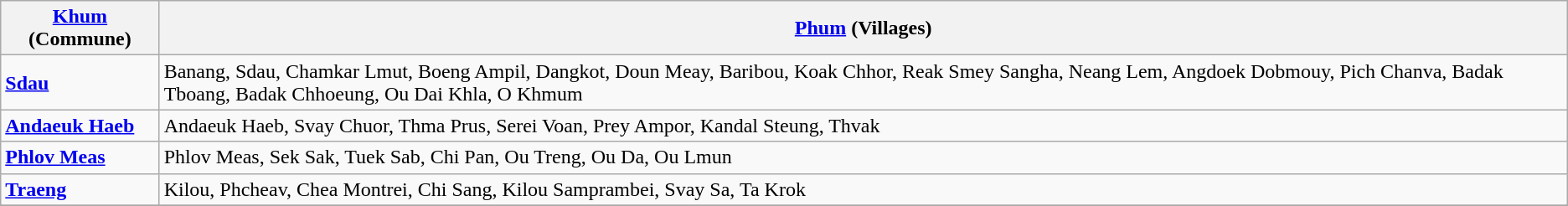<table class="wikitable">
<tr>
<th><a href='#'>Khum</a> (Commune)</th>
<th><a href='#'>Phum</a> (Villages)</th>
</tr>
<tr>
<td><strong><a href='#'>Sdau</a> </strong></td>
<td>Banang, Sdau, Chamkar Lmut, Boeng Ampil, Dangkot, Doun Meay, Baribou, Koak Chhor, Reak Smey Sangha, Neang Lem, Angdoek Dobmouy, Pich Chanva, Badak Tboang, Badak Chhoeung, Ou Dai Khla, O Khmum</td>
</tr>
<tr>
<td><strong><a href='#'>Andaeuk Haeb</a></strong></td>
<td>Andaeuk Haeb, Svay Chuor, Thma Prus, Serei Voan, Prey Ampor, Kandal Steung, Thvak</td>
</tr>
<tr>
<td><strong><a href='#'>Phlov Meas</a></strong></td>
<td>Phlov Meas, Sek Sak, Tuek Sab, Chi Pan, Ou Treng, Ou Da, Ou Lmun</td>
</tr>
<tr>
<td><strong><a href='#'>Traeng</a></strong></td>
<td>Kilou, Phcheav, Chea Montrei, Chi Sang, Kilou Samprambei, Svay Sa, Ta Krok</td>
</tr>
<tr>
</tr>
</table>
